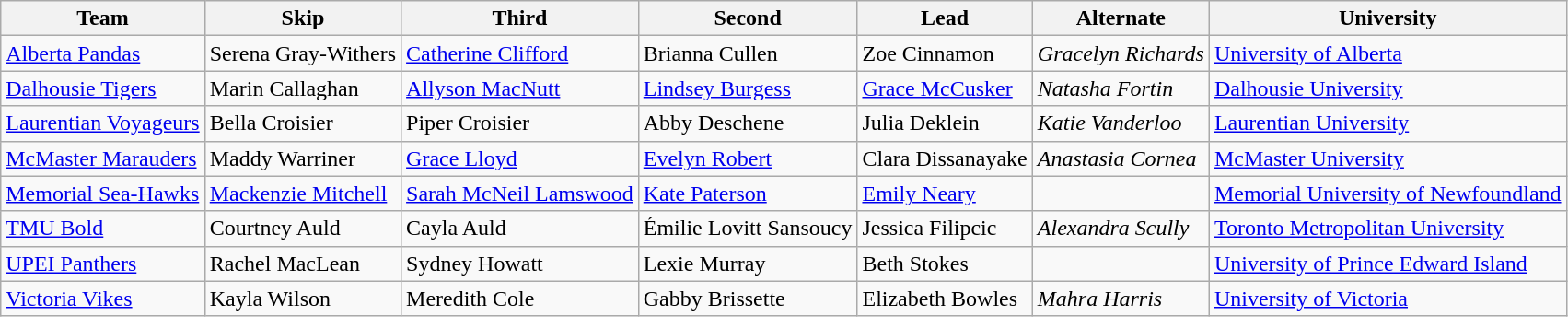<table class="wikitable">
<tr>
<th scope="col">Team</th>
<th scope="col">Skip</th>
<th scope="col">Third</th>
<th scope="col">Second</th>
<th scope="col">Lead</th>
<th scope="col">Alternate</th>
<th scope="col">University</th>
</tr>
<tr>
<td><a href='#'>Alberta Pandas</a></td>
<td>Serena Gray-Withers</td>
<td><a href='#'>Catherine Clifford</a></td>
<td>Brianna Cullen</td>
<td>Zoe Cinnamon</td>
<td><em>Gracelyn Richards</em></td>
<td> <a href='#'>University of Alberta</a></td>
</tr>
<tr>
<td><a href='#'>Dalhousie Tigers</a></td>
<td>Marin Callaghan</td>
<td><a href='#'>Allyson MacNutt</a></td>
<td><a href='#'>Lindsey Burgess</a></td>
<td><a href='#'>Grace McCusker</a></td>
<td><em>Natasha Fortin</em></td>
<td> <a href='#'>Dalhousie University</a></td>
</tr>
<tr>
<td><a href='#'>Laurentian Voyageurs</a></td>
<td>Bella Croisier</td>
<td>Piper Croisier</td>
<td>Abby Deschene</td>
<td>Julia Deklein</td>
<td><em>Katie Vanderloo</em></td>
<td> <a href='#'>Laurentian University</a></td>
</tr>
<tr>
<td><a href='#'>McMaster Marauders</a></td>
<td>Maddy Warriner</td>
<td><a href='#'>Grace Lloyd</a></td>
<td><a href='#'>Evelyn Robert</a></td>
<td>Clara Dissanayake</td>
<td><em>Anastasia Cornea</em></td>
<td> <a href='#'>McMaster University</a></td>
</tr>
<tr>
<td><a href='#'>Memorial Sea-Hawks</a></td>
<td><a href='#'>Mackenzie Mitchell</a></td>
<td><a href='#'>Sarah McNeil Lamswood</a></td>
<td><a href='#'>Kate Paterson</a></td>
<td><a href='#'>Emily Neary</a></td>
<td></td>
<td> <a href='#'>Memorial University of Newfoundland</a></td>
</tr>
<tr>
<td><a href='#'>TMU Bold</a></td>
<td>Courtney Auld</td>
<td>Cayla Auld</td>
<td>Émilie Lovitt Sansoucy</td>
<td>Jessica Filipcic</td>
<td><em>Alexandra Scully</em></td>
<td> <a href='#'>Toronto Metropolitan University</a></td>
</tr>
<tr>
<td><a href='#'>UPEI Panthers</a></td>
<td>Rachel MacLean</td>
<td>Sydney Howatt</td>
<td>Lexie Murray</td>
<td>Beth Stokes</td>
<td></td>
<td> <a href='#'>University of Prince Edward Island</a></td>
</tr>
<tr>
<td><a href='#'>Victoria Vikes</a></td>
<td>Kayla Wilson</td>
<td>Meredith Cole</td>
<td>Gabby Brissette</td>
<td>Elizabeth Bowles</td>
<td><em>Mahra Harris</em></td>
<td> <a href='#'>University of Victoria</a></td>
</tr>
</table>
